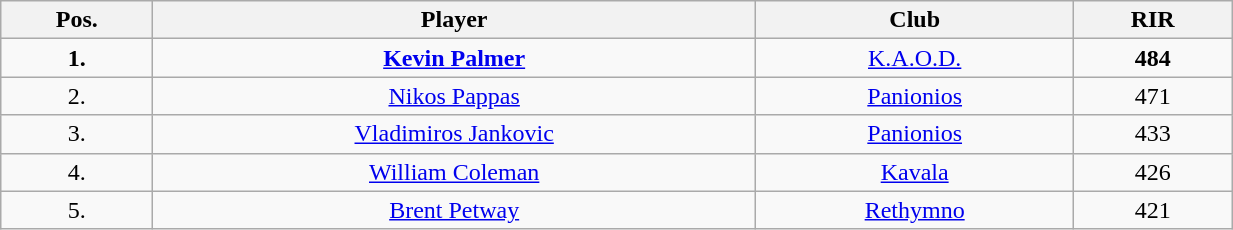<table class="wikitable" style="text-align: center;" width="65%">
<tr>
<th>Pos.</th>
<th>Player</th>
<th>Club</th>
<th>RIR</th>
</tr>
<tr>
<td align="center"><strong>1.</strong></td>
<td> <strong><a href='#'>Kevin Palmer</a></strong></td>
<td><a href='#'>K.A.O.D.</a></td>
<td align="center"><strong>484</strong></td>
</tr>
<tr>
<td align="center">2.</td>
<td> <a href='#'>Nikos Pappas</a></td>
<td><a href='#'>Panionios</a></td>
<td align="center">471</td>
</tr>
<tr>
<td align="center">3.</td>
<td> <a href='#'>Vladimiros Jankovic</a></td>
<td><a href='#'>Panionios</a></td>
<td align="center">433</td>
</tr>
<tr>
<td align="center">4.</td>
<td> <a href='#'>William Coleman</a></td>
<td><a href='#'>Kavala</a></td>
<td align="center">426</td>
</tr>
<tr>
<td align="center">5.</td>
<td> <a href='#'>Brent Petway</a></td>
<td><a href='#'>Rethymno</a></td>
<td align="center">421</td>
</tr>
</table>
